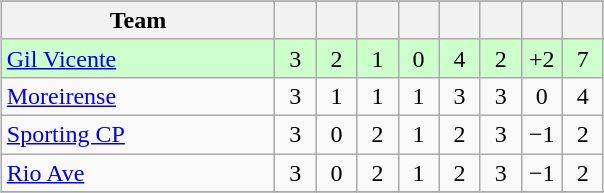<table>
<tr>
<td><br><table class="wikitable" style="text-align: center;">
<tr>
</tr>
<tr>
<th width=175>Team</th>
<th width=20></th>
<th width=20></th>
<th width=20></th>
<th width=20></th>
<th width=20></th>
<th width=20></th>
<th width=20></th>
<th width=20></th>
</tr>
<tr bgcolor=#ccffcc>
<td align=left><a href='#'>Gil Vicente</a></td>
<td>3</td>
<td>2</td>
<td>1</td>
<td>0</td>
<td>4</td>
<td>2</td>
<td>+2</td>
<td>7</td>
</tr>
<tr>
<td align=left><a href='#'>Moreirense</a></td>
<td>3</td>
<td>1</td>
<td>1</td>
<td>1</td>
<td>3</td>
<td>3</td>
<td>0</td>
<td>4</td>
</tr>
<tr>
<td align=left><a href='#'>Sporting CP</a></td>
<td>3</td>
<td>0</td>
<td>2</td>
<td>1</td>
<td>2</td>
<td>3</td>
<td>−1</td>
<td>2</td>
</tr>
<tr>
<td align=left><a href='#'>Rio Ave</a></td>
<td>3</td>
<td>0</td>
<td>2</td>
<td>1</td>
<td>2</td>
<td>3</td>
<td>−1</td>
<td>2</td>
</tr>
<tr>
</tr>
</table>
</td>
</tr>
</table>
